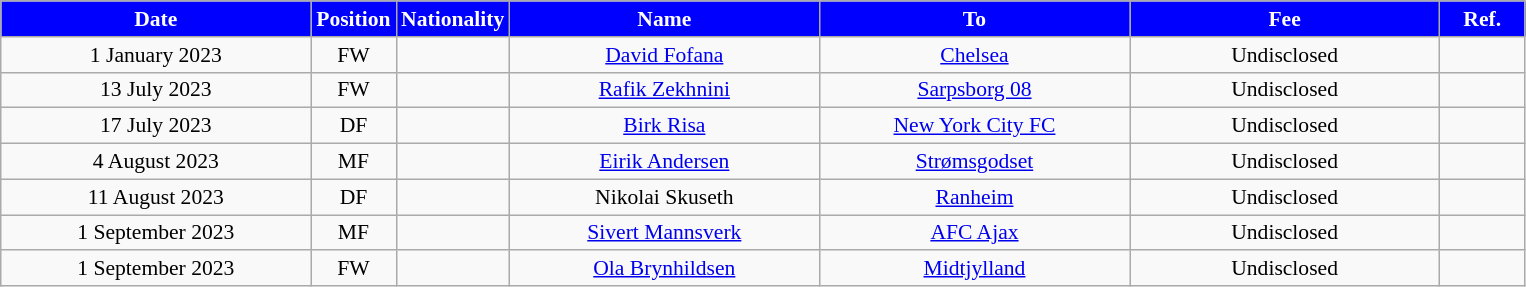<table class="wikitable"  style="text-align:center; font-size:90%; ">
<tr>
<th style="background:#00f; color:white; width:200px;">Date</th>
<th style="background:#00f; color:white; width:50px;">Position</th>
<th style="background:#00f; color:white; width:50px;">Nationality</th>
<th style="background:#00f; color:white; width:200px;">Name</th>
<th style="background:#00f; color:white; width:200px;">To</th>
<th style="background:#00f; color:white; width:200px;">Fee</th>
<th style="background:#00f; color:white; width:50px;">Ref.</th>
</tr>
<tr>
<td>1 January 2023</td>
<td>FW</td>
<td></td>
<td><a href='#'>David Fofana</a></td>
<td><a href='#'>Chelsea</a></td>
<td>Undisclosed</td>
<td></td>
</tr>
<tr>
<td>13 July 2023</td>
<td>FW</td>
<td></td>
<td><a href='#'>Rafik Zekhnini</a></td>
<td><a href='#'>Sarpsborg 08</a></td>
<td>Undisclosed</td>
<td></td>
</tr>
<tr>
<td>17 July 2023</td>
<td>DF</td>
<td></td>
<td><a href='#'>Birk Risa</a></td>
<td><a href='#'>New York City FC</a></td>
<td>Undisclosed</td>
<td></td>
</tr>
<tr>
<td>4 August 2023</td>
<td>MF</td>
<td></td>
<td><a href='#'>Eirik Andersen</a></td>
<td><a href='#'>Strømsgodset</a></td>
<td>Undisclosed</td>
<td></td>
</tr>
<tr>
<td>11 August 2023</td>
<td>DF</td>
<td></td>
<td>Nikolai Skuseth</td>
<td><a href='#'>Ranheim</a></td>
<td>Undisclosed</td>
<td></td>
</tr>
<tr>
<td>1 September 2023</td>
<td>MF</td>
<td></td>
<td><a href='#'>Sivert Mannsverk</a></td>
<td><a href='#'>AFC Ajax</a></td>
<td>Undisclosed</td>
<td></td>
</tr>
<tr>
<td>1 September 2023</td>
<td>FW</td>
<td></td>
<td><a href='#'>Ola Brynhildsen</a></td>
<td><a href='#'>Midtjylland</a></td>
<td>Undisclosed</td>
<td></td>
</tr>
</table>
